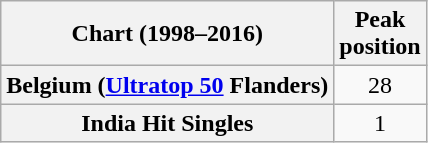<table class="wikitable sortable plainrowheaders">
<tr>
<th>Chart (1998–2016)</th>
<th>Peak<br>position</th>
</tr>
<tr>
<th scope="row">Belgium (<a href='#'>Ultratop 50</a> Flanders)</th>
<td style="text-align:center;">28</td>
</tr>
<tr>
<th scope="row">India Hit Singles</th>
<td style="text-align:center;">1</td>
</tr>
</table>
